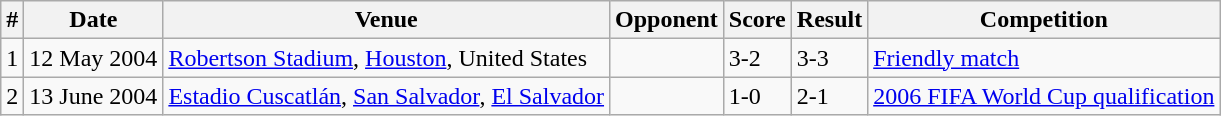<table class="wikitable">
<tr>
<th>#</th>
<th>Date</th>
<th>Venue</th>
<th>Opponent</th>
<th>Score</th>
<th>Result</th>
<th>Competition</th>
</tr>
<tr>
<td>1</td>
<td>12 May 2004</td>
<td><a href='#'>Robertson Stadium</a>, <a href='#'>Houston</a>, United States</td>
<td></td>
<td>3-2</td>
<td>3-3</td>
<td><a href='#'>Friendly match</a></td>
</tr>
<tr>
<td>2</td>
<td>13 June 2004</td>
<td><a href='#'>Estadio Cuscatlán</a>, <a href='#'>San Salvador</a>, <a href='#'>El Salvador</a></td>
<td></td>
<td>1-0</td>
<td>2-1</td>
<td><a href='#'>2006 FIFA World Cup qualification</a></td>
</tr>
</table>
